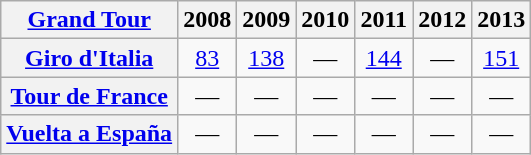<table class="wikitable plainrowheaders">
<tr>
<th scope="col"><a href='#'>Grand Tour</a></th>
<th scope="col">2008</th>
<th scope="col">2009</th>
<th scope="col">2010</th>
<th scope="col">2011</th>
<th scope="col">2012</th>
<th scope="col">2013</th>
</tr>
<tr style="text-align:center;">
<th scope="row"> <a href='#'>Giro d'Italia</a></th>
<td style="text-align:center;"><a href='#'>83</a></td>
<td style="text-align:center;"><a href='#'>138</a></td>
<td>—</td>
<td style="text-align:center;"><a href='#'>144</a></td>
<td>—</td>
<td style="text-align:center;"><a href='#'>151</a></td>
</tr>
<tr style="text-align:center;">
<th scope="row"> <a href='#'>Tour de France</a></th>
<td>—</td>
<td>—</td>
<td>—</td>
<td>—</td>
<td>—</td>
<td>—</td>
</tr>
<tr style="text-align:center;">
<th scope="row"> <a href='#'>Vuelta a España</a></th>
<td>—</td>
<td>—</td>
<td>—</td>
<td>—</td>
<td>—</td>
<td>—</td>
</tr>
</table>
